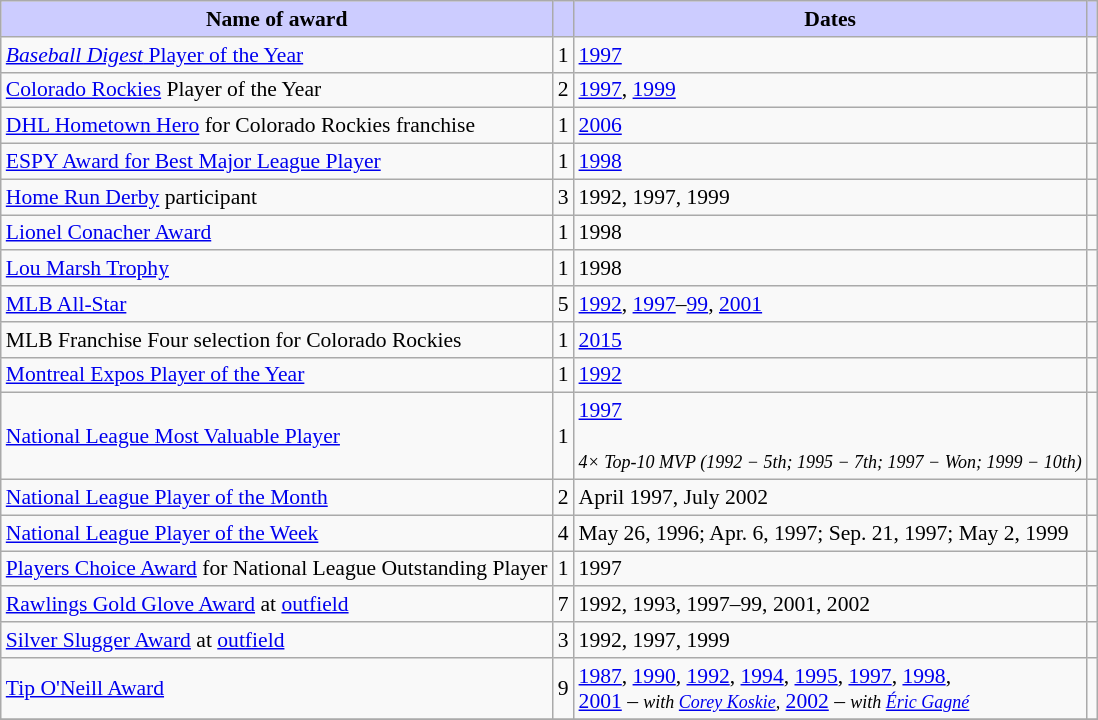<table class="wikitable" margin: 5px; text-align: center; style=font-size:90%>
<tr>
<th style="background:#ccf;">Name of award</th>
<th style="background:#ccf;"></th>
<th style="background:#ccf;">Dates</th>
<th style="background:#ccf;"></th>
</tr>
<tr>
<td><a href='#'><em>Baseball Digest</em> Player of the Year</a></td>
<td align="center">1</td>
<td><a href='#'>1997</a></td>
<td></td>
</tr>
<tr>
<td><a href='#'>Colorado Rockies</a> Player of the Year</td>
<td align="center">2</td>
<td><a href='#'>1997</a>, <a href='#'>1999</a></td>
<td></td>
</tr>
<tr>
<td><a href='#'>DHL Hometown Hero</a> for Colorado Rockies franchise</td>
<td align="center">1</td>
<td><a href='#'>2006</a></td>
<td></td>
</tr>
<tr>
<td><a href='#'>ESPY Award for Best Major League Player</a></td>
<td align="center">1</td>
<td><a href='#'>1998</a></td>
<td></td>
</tr>
<tr>
<td><a href='#'>Home Run Derby</a> participant</td>
<td align="center">3</td>
<td>1992, 1997, 1999</td>
<td></td>
</tr>
<tr>
<td><a href='#'>Lionel Conacher Award</a></td>
<td align="center">1</td>
<td>1998</td>
<td></td>
</tr>
<tr>
<td><a href='#'>Lou Marsh Trophy</a></td>
<td align="center">1</td>
<td>1998</td>
<td></td>
</tr>
<tr>
<td><a href='#'>MLB All-Star</a></td>
<td align="center">5</td>
<td><a href='#'>1992</a>, <a href='#'>1997</a>–<a href='#'>99</a>, <a href='#'>2001</a></td>
<td></td>
</tr>
<tr>
<td>MLB Franchise Four selection for Colorado Rockies</td>
<td align="center">1</td>
<td><a href='#'>2015</a></td>
<td></td>
</tr>
<tr>
<td><a href='#'>Montreal Expos Player of the Year</a></td>
<td align="center">1</td>
<td><a href='#'>1992</a></td>
<td></td>
</tr>
<tr>
<td><a href='#'>National League Most Valuable Player</a></td>
<td align="center">1</td>
<td><a href='#'>1997</a><br><br><small> <em>4× Top-10 MVP (1992 − 5th; 1995 − 7th; 1997 − Won; 1999 − 10th)</em></small></td>
<td></td>
</tr>
<tr>
<td><a href='#'>National League Player of the Month</a></td>
<td align="center">2</td>
<td>April 1997, July 2002</td>
<td></td>
</tr>
<tr>
<td><a href='#'>National League Player of the Week</a></td>
<td align="center">4</td>
<td>May 26, 1996; Apr. 6, 1997; Sep. 21, 1997; May 2, 1999</td>
<td></td>
</tr>
<tr>
<td><a href='#'>Players Choice Award</a> for National League Outstanding Player</td>
<td align="center">1</td>
<td>1997</td>
<td></td>
</tr>
<tr>
<td><a href='#'>Rawlings Gold Glove Award</a> at <a href='#'>outfield</a></td>
<td align="center">7</td>
<td>1992, 1993, 1997–99, 2001, 2002</td>
<td></td>
</tr>
<tr>
<td><a href='#'>Silver Slugger Award</a> at <a href='#'>outfield</a></td>
<td align="center">3</td>
<td>1992, 1997, 1999</td>
<td></td>
</tr>
<tr>
<td><a href='#'>Tip O'Neill Award</a></td>
<td align="center">9</td>
<td><a href='#'>1987</a>, <a href='#'>1990</a>, <a href='#'>1992</a>, <a href='#'>1994</a>, <a href='#'>1995</a>, <a href='#'>1997</a>, <a href='#'>1998</a>,<br> <a href='#'>2001</a> – <small><em>with <a href='#'>Corey Koskie</a>,</em></small> <a href='#'>2002</a> – <small><em>with <a href='#'>Éric Gagné</a></em></small></td>
<td></td>
</tr>
<tr>
</tr>
</table>
